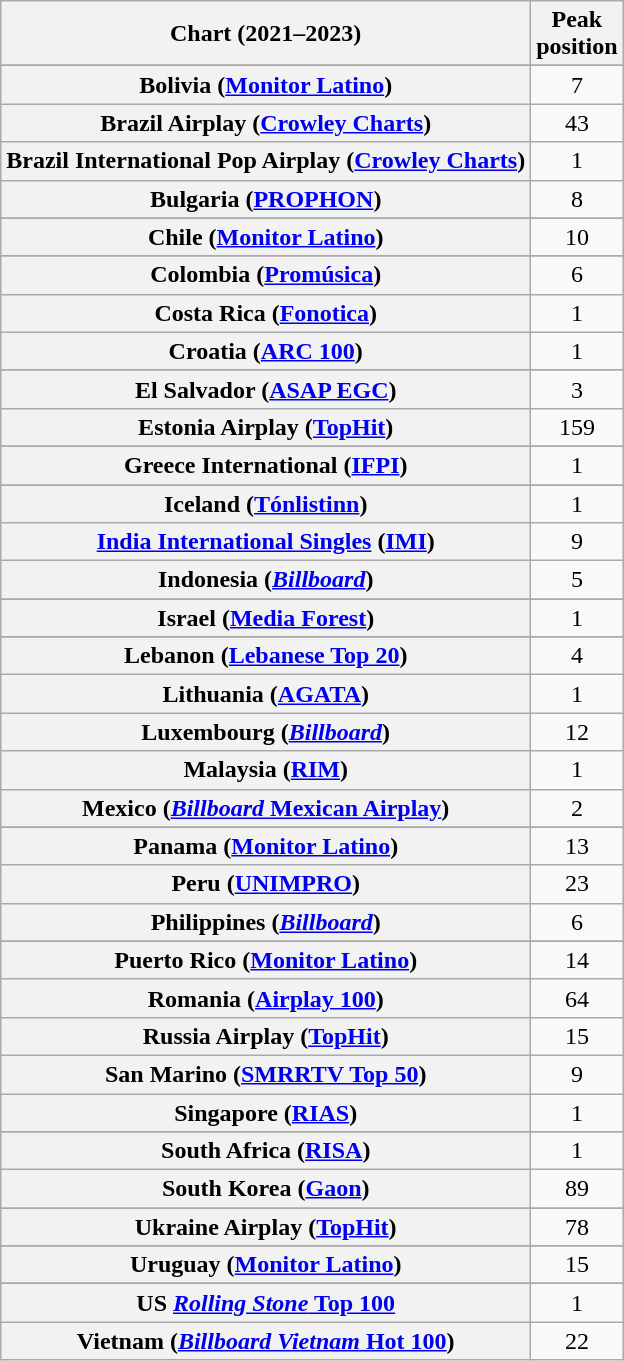<table class="wikitable sortable plainrowheaders" style="text-align:center">
<tr>
<th scope="col">Chart (2021–2023)</th>
<th scope="col">Peak<br>position</th>
</tr>
<tr>
</tr>
<tr>
</tr>
<tr>
</tr>
<tr>
</tr>
<tr>
</tr>
<tr>
<th scope="row">Bolivia (<a href='#'>Monitor Latino</a>)</th>
<td>7</td>
</tr>
<tr>
<th scope="row">Brazil Airplay (<a href='#'>Crowley Charts</a>)</th>
<td>43</td>
</tr>
<tr>
<th scope="row">Brazil International Pop  Airplay (<a href='#'>Crowley Charts</a>)</th>
<td>1</td>
</tr>
<tr>
<th scope="row">Bulgaria (<a href='#'>PROPHON</a>)</th>
<td>8</td>
</tr>
<tr>
</tr>
<tr>
</tr>
<tr>
</tr>
<tr>
</tr>
<tr>
<th scope="row">Chile (<a href='#'>Monitor Latino</a>)</th>
<td>10</td>
</tr>
<tr>
</tr>
<tr>
<th scope="row">Colombia (<a href='#'>Promúsica</a>)</th>
<td>6</td>
</tr>
<tr>
<th scope="row">Costa Rica (<a href='#'>Fonotica</a>)</th>
<td>1</td>
</tr>
<tr>
<th scope="row">Croatia (<a href='#'>ARC 100</a>)</th>
<td>1</td>
</tr>
<tr>
</tr>
<tr>
</tr>
<tr>
</tr>
<tr>
<th scope="row">El Salvador (<a href='#'>ASAP EGC</a>)</th>
<td>3</td>
</tr>
<tr>
<th scope="row">Estonia Airplay (<a href='#'>TopHit</a>)</th>
<td>159</td>
</tr>
<tr>
</tr>
<tr>
</tr>
<tr>
</tr>
<tr>
</tr>
<tr>
<th scope="row">Greece International (<a href='#'>IFPI</a>)</th>
<td>1</td>
</tr>
<tr>
</tr>
<tr>
</tr>
<tr>
</tr>
<tr>
<th scope="row">Iceland (<a href='#'>Tónlistinn</a>)</th>
<td>1</td>
</tr>
<tr>
<th scope="row"><a href='#'>India International Singles</a> (<a href='#'>IMI</a>)</th>
<td>9</td>
</tr>
<tr>
<th scope="row">Indonesia (<em><a href='#'>Billboard</a></em>)</th>
<td>5</td>
</tr>
<tr>
</tr>
<tr>
<th scope="row">Israel (<a href='#'>Media Forest</a>)</th>
<td>1</td>
</tr>
<tr>
</tr>
<tr>
</tr>
<tr>
<th scope="row">Lebanon (<a href='#'>Lebanese Top 20</a>)</th>
<td>4</td>
</tr>
<tr>
<th scope="row">Lithuania (<a href='#'>AGATA</a>)</th>
<td>1</td>
</tr>
<tr>
<th scope="row">Luxembourg (<em><a href='#'>Billboard</a></em>)</th>
<td>12</td>
</tr>
<tr>
<th scope="row">Malaysia (<a href='#'>RIM</a>)</th>
<td>1</td>
</tr>
<tr>
<th scope="row">Mexico (<a href='#'><em>Billboard</em> Mexican Airplay</a>)</th>
<td>2</td>
</tr>
<tr>
</tr>
<tr>
</tr>
<tr>
</tr>
<tr>
</tr>
<tr>
<th scope="row">Panama (<a href='#'>Monitor Latino</a>)</th>
<td>13</td>
</tr>
<tr>
<th scope="row">Peru (<a href='#'>UNIMPRO</a>)</th>
<td>23</td>
</tr>
<tr>
<th scope="row">Philippines (<em><a href='#'>Billboard</a></em>)</th>
<td>6</td>
</tr>
<tr>
</tr>
<tr>
</tr>
<tr>
<th scope="row">Puerto Rico (<a href='#'>Monitor Latino</a>)</th>
<td>14</td>
</tr>
<tr>
<th scope="row">Romania (<a href='#'>Airplay 100</a>)</th>
<td>64</td>
</tr>
<tr>
<th scope="row">Russia Airplay (<a href='#'>TopHit</a>)</th>
<td>15</td>
</tr>
<tr>
<th scope="row">San Marino (<a href='#'>SMRRTV Top 50</a>)</th>
<td>9</td>
</tr>
<tr>
<th scope="row">Singapore (<a href='#'>RIAS</a>)</th>
<td>1</td>
</tr>
<tr>
</tr>
<tr>
</tr>
<tr>
</tr>
<tr>
<th scope="row">South Africa (<a href='#'>RISA</a>)</th>
<td>1</td>
</tr>
<tr>
<th scope="row">South Korea (<a href='#'>Gaon</a>)</th>
<td>89</td>
</tr>
<tr>
</tr>
<tr>
</tr>
<tr>
<th scope="row">Ukraine Airplay (<a href='#'>TopHit</a>)</th>
<td>78</td>
</tr>
<tr>
</tr>
<tr>
<th scope="row">Uruguay (<a href='#'>Monitor Latino</a>)</th>
<td>15</td>
</tr>
<tr>
</tr>
<tr>
</tr>
<tr>
</tr>
<tr>
</tr>
<tr>
</tr>
<tr>
</tr>
<tr>
</tr>
<tr>
</tr>
<tr>
</tr>
<tr>
<th scope="row">US <a href='#'><em>Rolling Stone</em> Top 100</a></th>
<td>1</td>
</tr>
<tr>
<th scope="row">Vietnam (<a href='#'><em>Billboard Vietnam</em> Hot 100</a>)</th>
<td>22</td>
</tr>
</table>
